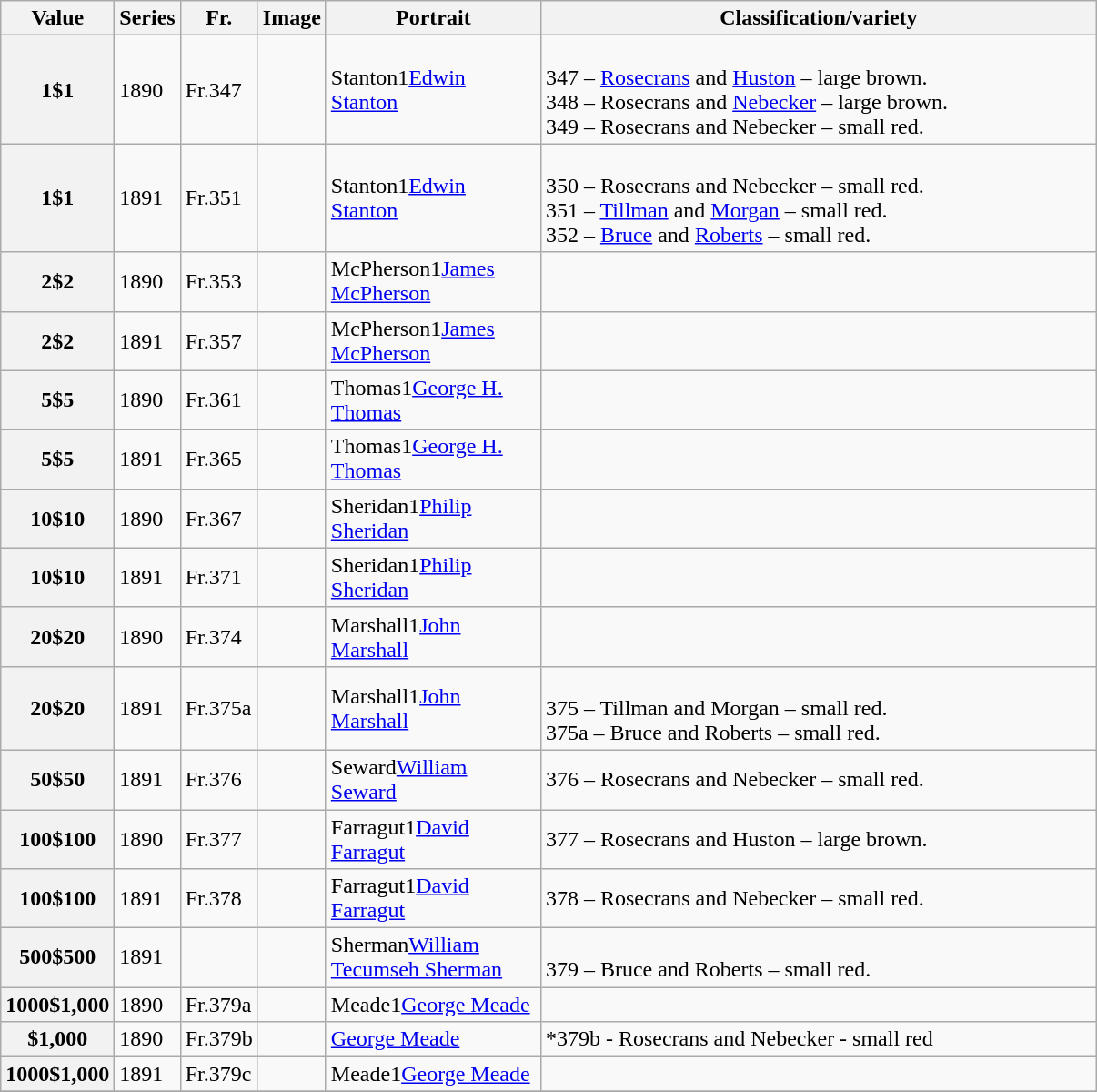<table class="wikitable sortable">
<tr>
<th scope="col" style="width:30px;">Value</th>
<th scope="col" style="width:40px;">Series</th>
<th scope="col" style="width:40px; ">Fr.   </th>
<th scope="col">Image</th>
<th scope="col" style="width:150px;">Portrait</th>
<th scope="col" style="width:400px;">Classification/variety</th>
</tr>
<tr>
<th scope="row"><span>1</span>$1</th>
<td>1890</td>
<td>Fr.347</td>
<td></td>
<td><span>Stanton1</span><a href='#'>Edwin Stanton</a></td>
<td><br>347 – <a href='#'>Rosecrans</a> and <a href='#'>Huston</a> – large brown.<br>
348 – Rosecrans and <a href='#'>Nebecker</a> – large brown.<br>
349 – Rosecrans and Nebecker – small red.</td>
</tr>
<tr>
<th scope="row"><span>1</span>$1</th>
<td>1891</td>
<td>Fr.351</td>
<td></td>
<td><span>Stanton1</span><a href='#'>Edwin Stanton</a></td>
<td><br>350 – Rosecrans and Nebecker – small red.<br>
351 – <a href='#'>Tillman</a> and <a href='#'>Morgan</a> – small red.<br>
352 – <a href='#'>Bruce</a> and <a href='#'>Roberts</a> – small red.</td>
</tr>
<tr>
<th scope="row"><span>2</span>$2</th>
<td>1890</td>
<td>Fr.353</td>
<td></td>
<td><span>McPherson1</span><a href='#'>James McPherson</a></td>
<td></td>
</tr>
<tr>
<th scope="row"><span>2</span>$2</th>
<td>1891</td>
<td>Fr.357</td>
<td></td>
<td><span>McPherson1</span><a href='#'>James McPherson</a></td>
<td></td>
</tr>
<tr>
<th scope="row"><span>5</span>$5</th>
<td>1890</td>
<td>Fr.361</td>
<td></td>
<td><span>Thomas1</span><a href='#'>George H. Thomas</a></td>
<td></td>
</tr>
<tr>
<th scope="row"><span>5</span>$5</th>
<td>1891</td>
<td>Fr.365</td>
<td></td>
<td><span>Thomas1</span><a href='#'>George H. Thomas</a></td>
<td></td>
</tr>
<tr>
<th scope="row"><span>10</span>$10</th>
<td>1890</td>
<td>Fr.367</td>
<td></td>
<td><span>Sheridan1</span><a href='#'>Philip Sheridan</a></td>
<td></td>
</tr>
<tr>
<th scope="row"><span>10</span>$10</th>
<td>1891</td>
<td>Fr.371</td>
<td></td>
<td><span>Sheridan1</span><a href='#'>Philip Sheridan</a></td>
<td></td>
</tr>
<tr>
<th scope="row"><span>20</span>$20</th>
<td>1890</td>
<td>Fr.374</td>
<td></td>
<td><span>Marshall1</span><a href='#'>John Marshall</a></td>
<td></td>
</tr>
<tr>
<th scope="row"><span>20</span>$20</th>
<td>1891</td>
<td>Fr.375a</td>
<td></td>
<td><span>Marshall1</span><a href='#'>John Marshall</a></td>
<td><br>375 – Tillman and Morgan – small red.<br>
375a – Bruce and Roberts – small red.</td>
</tr>
<tr>
<th scope="row"><span>50</span>$50</th>
<td>1891</td>
<td>Fr.376</td>
<td></td>
<td><span>Seward</span><a href='#'>William Seward</a></td>
<td>376 – Rosecrans and Nebecker – small red.</td>
</tr>
<tr>
<th scope="row"><span>100</span>$100</th>
<td>1890</td>
<td>Fr.377</td>
<td></td>
<td><span>Farragut1</span><a href='#'>David Farragut</a></td>
<td>377 – Rosecrans and Huston – large brown.</td>
</tr>
<tr>
<th scope="row"><span>100</span>$100</th>
<td>1891</td>
<td>Fr.378</td>
<td></td>
<td><span>Farragut1</span><a href='#'>David Farragut</a></td>
<td>378 – Rosecrans and Nebecker – small red.</td>
</tr>
<tr>
<th scope="row"><span>500</span>$500</th>
<td>1891</td>
<td></td>
<td></td>
<td><span>Sherman</span><a href='#'>William Tecumseh Sherman</a></td>
<td><br>379 – Bruce and Roberts – small red.</td>
</tr>
<tr>
<th scope="row"><span>1000</span>$1,000</th>
<td>1890</td>
<td>Fr.379a</td>
<td></td>
<td><span>Meade1</span><a href='#'>George Meade</a></td>
<td></td>
</tr>
<tr>
<th>$1,000</th>
<td>1890</td>
<td>Fr.379b</td>
<td></td>
<td><a href='#'>George Meade</a></td>
<td>*379b - Rosecrans and Nebecker - small red</td>
</tr>
<tr>
<th scope="row"><span>1000</span>$1,000</th>
<td>1891</td>
<td>Fr.379c</td>
<td></td>
<td><span>Meade1</span><a href='#'>George Meade</a></td>
<td></td>
</tr>
<tr>
</tr>
</table>
